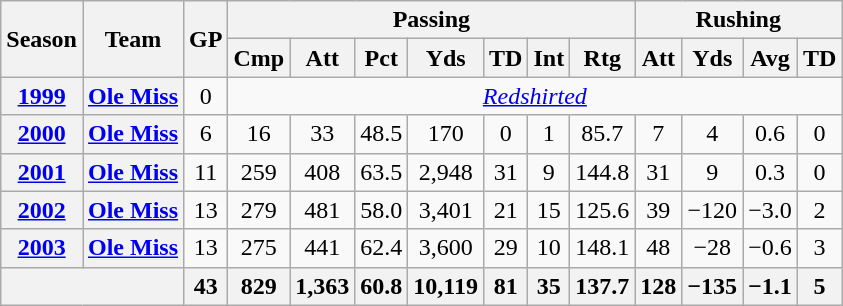<table class="wikitable" style="text-align:center;">
<tr>
<th rowspan="2">Season</th>
<th rowspan="2">Team</th>
<th rowspan="2">GP</th>
<th colspan="7">Passing</th>
<th colspan="4">Rushing</th>
</tr>
<tr>
<th>Cmp</th>
<th>Att</th>
<th>Pct</th>
<th>Yds</th>
<th>TD</th>
<th>Int</th>
<th>Rtg</th>
<th>Att</th>
<th>Yds</th>
<th>Avg</th>
<th>TD</th>
</tr>
<tr>
<th><a href='#'>1999</a></th>
<th><a href='#'>Ole Miss</a></th>
<td>0</td>
<td colspan="11"> <em><a href='#'>Redshirted</a></em></td>
</tr>
<tr>
<th><a href='#'>2000</a></th>
<th><a href='#'>Ole Miss</a></th>
<td>6</td>
<td>16</td>
<td>33</td>
<td>48.5</td>
<td>170</td>
<td>0</td>
<td>1</td>
<td>85.7</td>
<td>7</td>
<td>4</td>
<td>0.6</td>
<td>0</td>
</tr>
<tr>
<th><a href='#'>2001</a></th>
<th><a href='#'>Ole Miss</a></th>
<td>11</td>
<td>259</td>
<td>408</td>
<td>63.5</td>
<td>2,948</td>
<td>31</td>
<td>9</td>
<td>144.8</td>
<td>31</td>
<td>9</td>
<td>0.3</td>
<td>0</td>
</tr>
<tr>
<th><a href='#'>2002</a></th>
<th><a href='#'>Ole Miss</a></th>
<td>13</td>
<td>279</td>
<td>481</td>
<td>58.0</td>
<td>3,401</td>
<td>21</td>
<td>15</td>
<td>125.6</td>
<td>39</td>
<td>−120</td>
<td>−3.0</td>
<td>2</td>
</tr>
<tr>
<th><a href='#'>2003</a></th>
<th><a href='#'>Ole Miss</a></th>
<td>13</td>
<td>275</td>
<td>441</td>
<td>62.4</td>
<td>3,600</td>
<td>29</td>
<td>10</td>
<td>148.1</td>
<td>48</td>
<td>−28</td>
<td>−0.6</td>
<td>3</td>
</tr>
<tr>
<th colspan="2"></th>
<th>43</th>
<th>829</th>
<th>1,363</th>
<th>60.8</th>
<th>10,119</th>
<th>81</th>
<th>35</th>
<th>137.7</th>
<th>128</th>
<th>−135</th>
<th>−1.1</th>
<th>5</th>
</tr>
</table>
